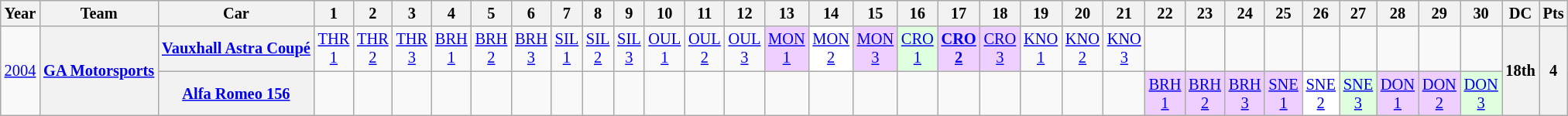<table class="wikitable" style="text-align:center; font-size:85%">
<tr>
<th>Year</th>
<th>Team</th>
<th>Car</th>
<th>1</th>
<th>2</th>
<th>3</th>
<th>4</th>
<th>5</th>
<th>6</th>
<th>7</th>
<th>8</th>
<th>9</th>
<th>10</th>
<th>11</th>
<th>12</th>
<th>13</th>
<th>14</th>
<th>15</th>
<th>16</th>
<th>17</th>
<th>18</th>
<th>19</th>
<th>20</th>
<th>21</th>
<th>22</th>
<th>23</th>
<th>24</th>
<th>25</th>
<th>26</th>
<th>27</th>
<th>28</th>
<th>29</th>
<th>30</th>
<th>DC</th>
<th>Pts</th>
</tr>
<tr>
<td rowspan=2><a href='#'>2004</a></td>
<th rowspan=2 nowrap><a href='#'>GA Motorsports</a></th>
<th nowrap><a href='#'>Vauxhall Astra Coupé</a></th>
<td><a href='#'>THR<br>1</a></td>
<td><a href='#'>THR<br>2</a></td>
<td><a href='#'>THR<br>3</a></td>
<td><a href='#'>BRH<br>1</a></td>
<td><a href='#'>BRH<br>2</a></td>
<td><a href='#'>BRH<br>3</a></td>
<td><a href='#'>SIL<br>1</a></td>
<td><a href='#'>SIL<br>2</a></td>
<td><a href='#'>SIL<br>3</a></td>
<td><a href='#'>OUL<br>1</a></td>
<td><a href='#'>OUL<br>2</a></td>
<td><a href='#'>OUL<br>3</a></td>
<td style="background:#EFCFFF;"><a href='#'>MON<br>1</a><br></td>
<td style="background:#FFFFFF;"><a href='#'>MON<br>2</a><br></td>
<td style="background:#EFCFFF;"><a href='#'>MON<br>3</a><br></td>
<td style="background:#DFFFDF;"><a href='#'>CRO<br>1</a><br></td>
<td style="background:#EFCFFF;"><strong><a href='#'>CRO<br>2</a></strong><br></td>
<td style="background:#EFCFFF;"><a href='#'>CRO<br>3</a><br></td>
<td><a href='#'>KNO<br>1</a></td>
<td><a href='#'>KNO<br>2</a></td>
<td><a href='#'>KNO<br>3</a></td>
<td></td>
<td></td>
<td></td>
<td></td>
<td></td>
<td></td>
<td></td>
<td></td>
<td></td>
<th rowspan=2>18th</th>
<th rowspan=2>4</th>
</tr>
<tr>
<th nowrap><a href='#'>Alfa Romeo 156</a></th>
<td></td>
<td></td>
<td></td>
<td></td>
<td></td>
<td></td>
<td></td>
<td></td>
<td></td>
<td></td>
<td></td>
<td></td>
<td></td>
<td></td>
<td></td>
<td></td>
<td></td>
<td></td>
<td></td>
<td></td>
<td></td>
<td style="background:#EFCFFF;"><a href='#'>BRH<br>1</a><br></td>
<td style="background:#EFCFFF;"><a href='#'>BRH<br>2</a><br></td>
<td style="background:#EFCFFF;"><a href='#'>BRH<br>3</a><br></td>
<td style="background:#EFCFFF;"><a href='#'>SNE<br>1</a><br></td>
<td style="background:#FFFFFF;"><a href='#'>SNE<br>2</a><br></td>
<td style="background:#DFFFDF;"><a href='#'>SNE<br>3</a><br></td>
<td style="background:#EFCFFF;"><a href='#'>DON<br>1</a><br></td>
<td style="background:#EFCFFF;"><a href='#'>DON<br>2</a><br></td>
<td style="background:#DFFFDF;"><a href='#'>DON<br>3</a><br></td>
</tr>
</table>
